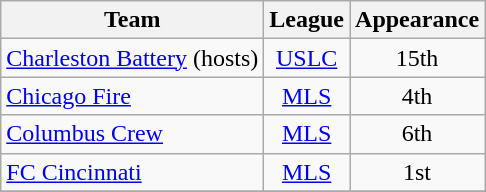<table class="wikitable sortable" style="text-align:center">
<tr>
<th>Team</th>
<th>League</th>
<th>Appearance</th>
</tr>
<tr>
<td style="text-align:left;"> <a href='#'>Charleston Battery</a> (hosts)</td>
<td><a href='#'>USLC</a></td>
<td>15th</td>
</tr>
<tr>
<td style="text-align:left;"> <a href='#'>Chicago Fire</a></td>
<td><a href='#'>MLS</a></td>
<td>4th</td>
</tr>
<tr>
<td style="text-align:left;"> <a href='#'>Columbus Crew</a></td>
<td><a href='#'>MLS</a></td>
<td>6th</td>
</tr>
<tr>
<td style="text-align:left;"> <a href='#'>FC Cincinnati</a></td>
<td><a href='#'>MLS</a></td>
<td>1st</td>
</tr>
<tr>
</tr>
</table>
